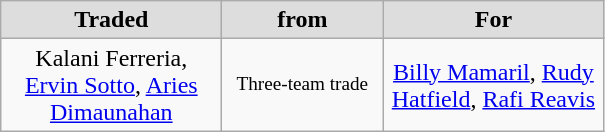<table class="wikitable" style="text-align: center">
<tr align="center" bgcolor="#dddddd">
<td style="width:140px"><strong>Traded</strong></td>
<td style="width:100px"><strong>from</strong></td>
<td style="width:140px"><strong>For</strong></td>
</tr>
<tr style="height:40px">
<td>Kalani Ferreria, <a href='#'>Ervin Sotto</a>, <a href='#'>Aries Dimaunahan</a></td>
<td style="font-size: 80%">Three-team trade</td>
<td><a href='#'>Billy Mamaril</a>, <a href='#'>Rudy Hatfield</a>, <a href='#'>Rafi Reavis</a></td>
</tr>
</table>
